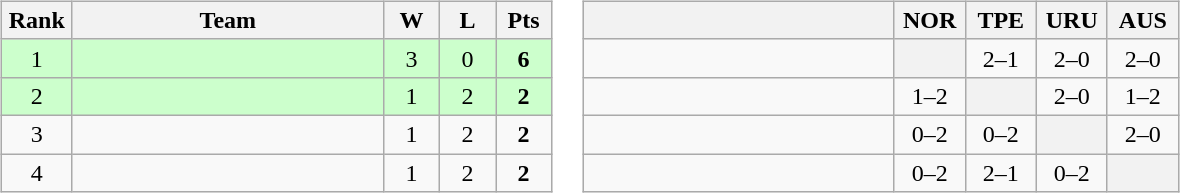<table>
<tr>
<td><br><table class=wikitable style="text-align:center">
<tr>
<th width=40>Rank</th>
<th width=200>Team</th>
<th width=30>W</th>
<th width=30>L</th>
<th width=30>Pts</th>
</tr>
<tr align=center bgcolor="#ccffcc">
<td>1</td>
<td style="text-align:left"></td>
<td>3</td>
<td>0</td>
<td><strong>6 </strong></td>
</tr>
<tr align=center bgcolor="#ccffcc">
<td>2</td>
<td style="text-align:left"></td>
<td>1</td>
<td>2</td>
<td><strong>2 </strong></td>
</tr>
<tr align=center>
<td>3</td>
<td style="text-align:left"></td>
<td>1</td>
<td>2</td>
<td><strong>2 </strong></td>
</tr>
<tr align=center>
<td>4</td>
<td style="text-align:left"></td>
<td>1</td>
<td>2</td>
<td><strong>2 </strong></td>
</tr>
</table>
</td>
<td><br><table class="wikitable" style="text-align:center">
<tr>
<th width="200"> </th>
<th width="40">NOR</th>
<th width="40">TPE</th>
<th width="40">URU</th>
<th width="40">AUS</th>
</tr>
<tr>
<td style="text-align:left;"></td>
<th></th>
<td>2–1</td>
<td>2–0</td>
<td>2–0</td>
</tr>
<tr>
<td style="text-align:left"></td>
<td>1–2</td>
<th></th>
<td>2–0</td>
<td>1–2</td>
</tr>
<tr>
<td style="text-align:left"></td>
<td>0–2</td>
<td>0–2</td>
<th></th>
<td>2–0</td>
</tr>
<tr>
<td style="text-align:left"></td>
<td>0–2</td>
<td>2–1</td>
<td>0–2</td>
<th></th>
</tr>
</table>
</td>
</tr>
</table>
